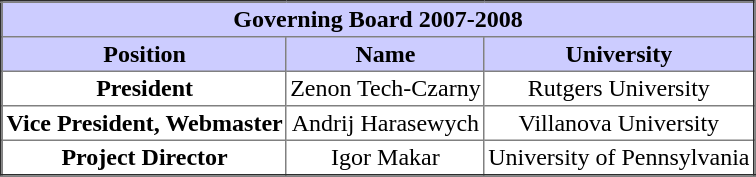<table class="toccolours" align="center" border="2" cellspacing=0 cellpadding=2 style="text-align:center; border-collapse:collapse;">
<tr style="background:#ccccff">
<th colspan=4>Governing Board 2007-2008</th>
</tr>
<tr style="background:#ccccff">
<th>Position</th>
<th>Name</th>
<th>University</th>
</tr>
<tr>
<td><strong>President</strong></td>
<td>Zenon Tech-Czarny</td>
<td>Rutgers University</td>
</tr>
<tr>
<td><strong>Vice President, Webmaster</strong></td>
<td>Andrij Harasewych</td>
<td>Villanova University</td>
</tr>
<tr>
<td><strong>Project Director</strong></td>
<td>Igor Makar</td>
<td>University of Pennsylvania</td>
</tr>
</table>
